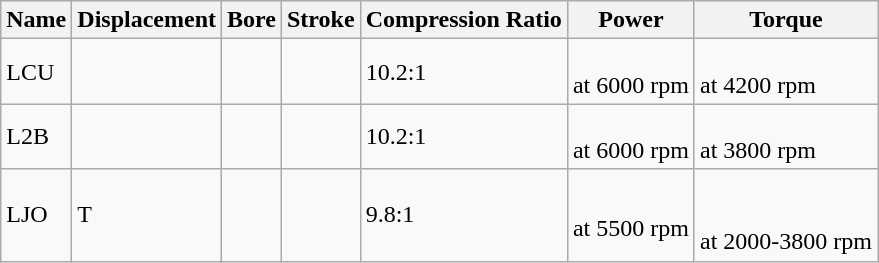<table class=wikitable>
<tr>
<th>Name</th>
<th>Displacement</th>
<th>Bore</th>
<th>Stroke</th>
<th>Compression Ratio</th>
<th>Power</th>
<th>Torque</th>
</tr>
<tr>
<td>LCU</td>
<td></td>
<td></td>
<td></td>
<td>10.2:1</td>
<td><br>at 6000 rpm</td>
<td><br>at 4200 rpm</td>
</tr>
<tr>
<td>L2B</td>
<td></td>
<td></td>
<td></td>
<td>10.2:1</td>
<td><br>at 6000 rpm</td>
<td><br>at 3800 rpm</td>
</tr>
<tr>
<td>LJO</td>
<td> T</td>
<td></td>
<td></td>
<td>9.8:1</td>
<td><br>at 5500 rpm</td>
<td><br><br>at 2000-3800 rpm</td>
</tr>
</table>
